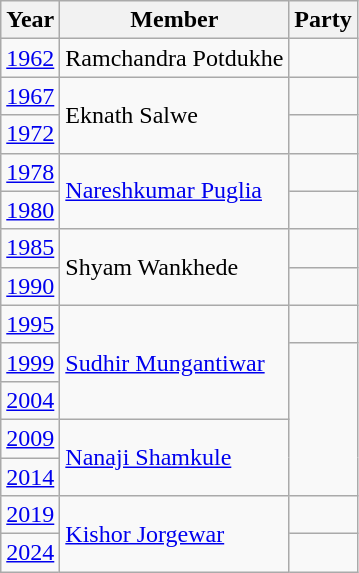<table class="wikitable">
<tr>
<th>Year</th>
<th>Member</th>
<th colspan="2">Party</th>
</tr>
<tr>
<td><a href='#'>1962</a></td>
<td>Ramchandra Potdukhe</td>
<td></td>
</tr>
<tr>
<td><a href='#'>1967</a></td>
<td rowspan="2">Eknath Salwe</td>
<td></td>
</tr>
<tr>
<td><a href='#'>1972</a></td>
</tr>
<tr>
<td><a href='#'>1978</a></td>
<td rowspan="2"><a href='#'>Nareshkumar Puglia</a></td>
<td></td>
</tr>
<tr>
<td><a href='#'>1980</a></td>
</tr>
<tr>
<td><a href='#'>1985</a></td>
<td rowspan="2">Shyam Wankhede</td>
<td></td>
</tr>
<tr>
<td><a href='#'>1990</a></td>
</tr>
<tr>
<td><a href='#'>1995</a></td>
<td rowspan="3"><a href='#'>Sudhir Mungantiwar</a></td>
<td></td>
</tr>
<tr>
<td><a href='#'>1999</a></td>
</tr>
<tr>
<td><a href='#'>2004</a></td>
</tr>
<tr>
<td><a href='#'>2009</a></td>
<td rowspan="2"><a href='#'>Nanaji Shamkule</a></td>
</tr>
<tr>
<td><a href='#'>2014</a></td>
</tr>
<tr>
<td><a href='#'>2019</a></td>
<td Rowspan=2><a href='#'>Kishor Jorgewar</a></td>
<td></td>
</tr>
<tr>
<td><a href='#'>2024</a></td>
<td></td>
</tr>
</table>
